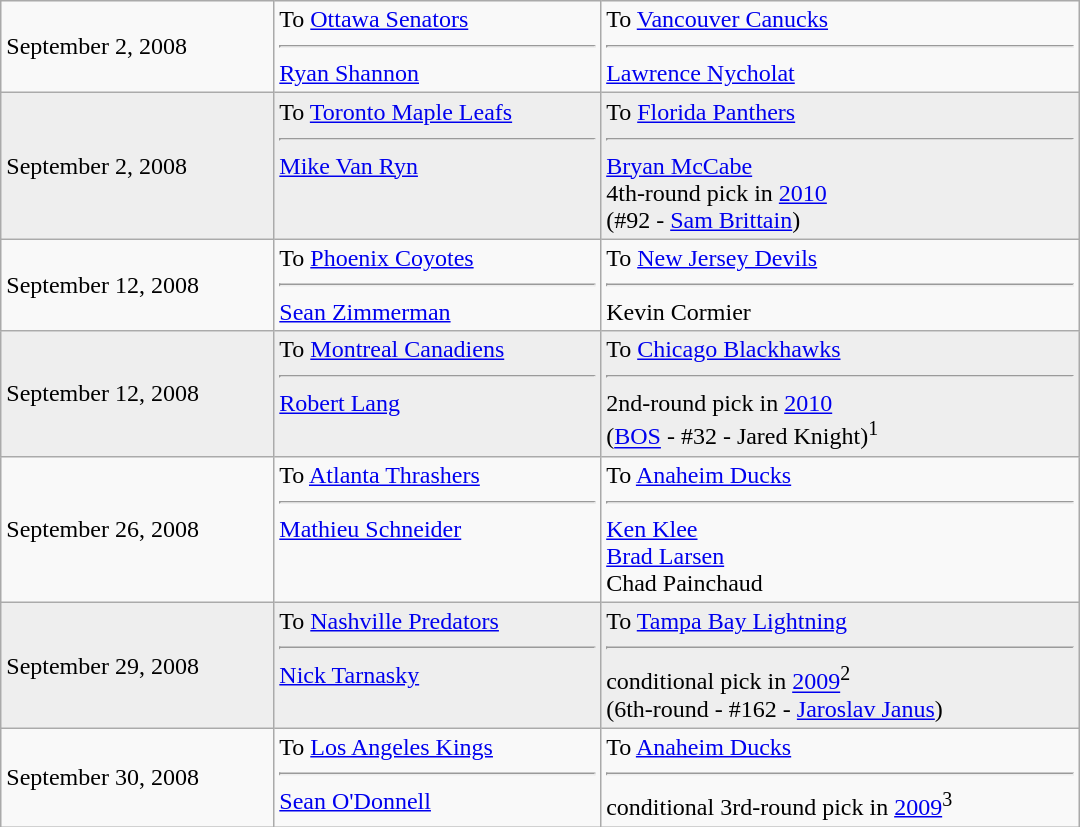<table cellspacing=0 class="wikitable" style="border:1px solid #999999; width:720px;">
<tr>
<td>September 2, 2008</td>
<td valign="top">To <a href='#'>Ottawa Senators</a><hr><a href='#'>Ryan Shannon</a></td>
<td valign="top">To <a href='#'>Vancouver Canucks</a><hr><a href='#'>Lawrence Nycholat</a></td>
</tr>
<tr bgcolor="eeeeee">
<td>September 2, 2008</td>
<td valign="top">To <a href='#'>Toronto Maple Leafs</a><hr><a href='#'>Mike Van Ryn</a></td>
<td valign="top">To <a href='#'>Florida Panthers</a><hr><a href='#'>Bryan McCabe</a><br>4th-round pick in <a href='#'>2010</a><br>(#92 - <a href='#'>Sam Brittain</a>)</td>
</tr>
<tr>
<td>September 12, 2008</td>
<td valign="top">To <a href='#'>Phoenix Coyotes</a><hr><a href='#'>Sean Zimmerman</a></td>
<td valign="top">To <a href='#'>New Jersey Devils</a><hr>Kevin Cormier</td>
</tr>
<tr bgcolor="eeeeee">
<td>September 12, 2008</td>
<td valign="top">To <a href='#'>Montreal Canadiens</a><hr><a href='#'>Robert Lang</a></td>
<td valign="top">To <a href='#'>Chicago Blackhawks</a><hr>2nd-round pick in <a href='#'>2010</a><br>(<a href='#'>BOS</a> - #32 - Jared Knight)<sup>1</sup></td>
</tr>
<tr>
<td>September 26, 2008</td>
<td valign="top">To <a href='#'>Atlanta Thrashers</a> <hr><a href='#'>Mathieu Schneider</a></td>
<td valign="top">To <a href='#'>Anaheim Ducks</a> <hr><a href='#'>Ken Klee</a><br><a href='#'>Brad Larsen</a><br>Chad Painchaud</td>
</tr>
<tr bgcolor="eeeeee">
<td>September 29, 2008</td>
<td valign="top">To <a href='#'>Nashville Predators</a><hr><a href='#'>Nick Tarnasky</a></td>
<td valign="top">To <a href='#'>Tampa Bay Lightning</a><hr>conditional pick in <a href='#'>2009</a><sup>2</sup><br>(6th-round - #162 - <a href='#'>Jaroslav Janus</a>)</td>
</tr>
<tr>
<td>September 30, 2008</td>
<td valign="top">To <a href='#'>Los Angeles Kings</a><hr><a href='#'>Sean O'Donnell</a></td>
<td valign="top">To <a href='#'>Anaheim Ducks</a><hr>conditional 3rd-round pick in <a href='#'>2009</a><sup>3</sup></td>
</tr>
</table>
